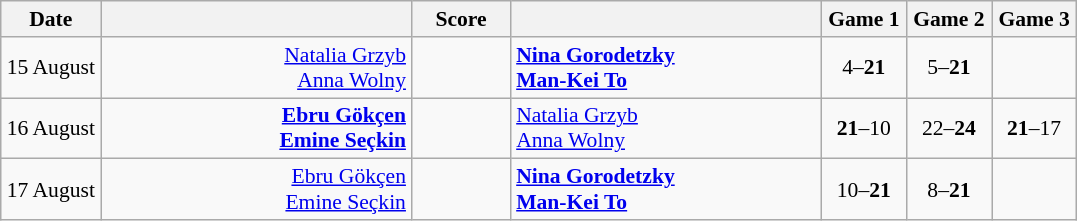<table class="wikitable" style="text-align: center; font-size:90% ">
<tr>
<th width="60">Date</th>
<th align="right" width="200"></th>
<th width="60">Score</th>
<th align="left" width="200"></th>
<th width="50">Game 1</th>
<th width="50">Game 2</th>
<th width="50">Game 3</th>
</tr>
<tr>
<td>15 August</td>
<td align="right"><a href='#'>Natalia Grzyb</a> <br><a href='#'>Anna Wolny</a> </td>
<td align="center"></td>
<td align="left"><strong> <a href='#'>Nina Gorodetzky</a><br> <a href='#'>Man-Kei To</a></strong></td>
<td>4–<strong>21</strong></td>
<td>5–<strong>21</strong></td>
<td></td>
</tr>
<tr>
<td>16 August</td>
<td align="right"><strong><a href='#'>Ebru Gökçen</a> <br><a href='#'>Emine Seçkin</a> </strong></td>
<td align="center"></td>
<td align="left"> <a href='#'>Natalia Grzyb</a><br> <a href='#'>Anna Wolny</a></td>
<td><strong>21</strong>–10</td>
<td>22–<strong>24</strong></td>
<td><strong>21</strong>–17</td>
</tr>
<tr>
<td>17 August</td>
<td align="right"><a href='#'>Ebru Gökçen</a> <br><a href='#'>Emine Seçkin</a> </td>
<td align="center"></td>
<td align="left"><strong> <a href='#'>Nina Gorodetzky</a><br> <a href='#'>Man-Kei To</a></strong></td>
<td>10–<strong>21</strong></td>
<td>8–<strong>21</strong></td>
<td></td>
</tr>
</table>
